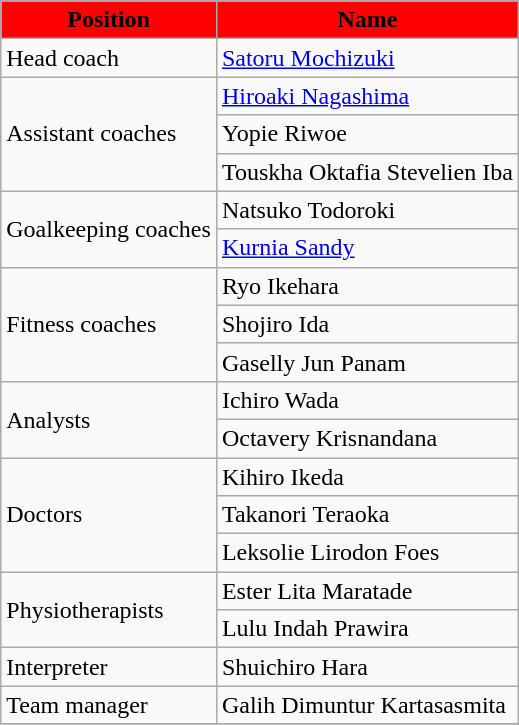<table class="wikitable">
<tr>
<th style="background-color:#FF0000;"><span>Position</span></th>
<th style="background-color:#FF0000;"><span>Name</span></th>
</tr>
<tr>
<td>Head coach</td>
<td> <a href='#'>Satoru Mochizuki</a></td>
</tr>
<tr>
<td rowspan="3">Assistant coaches</td>
<td> <a href='#'>Hiroaki Nagashima</a></td>
</tr>
<tr>
<td> Yopie Riwoe</td>
</tr>
<tr>
<td> Touskha Oktafia Stevelien Iba</td>
</tr>
<tr>
<td rowspan="2">Goalkeeping coaches</td>
<td> Natsuko Todoroki</td>
</tr>
<tr>
<td> <a href='#'>Kurnia Sandy</a></td>
</tr>
<tr>
<td rowspan="3">Fitness coaches</td>
<td> Ryo Ikehara</td>
</tr>
<tr>
<td> Shojiro Ida</td>
</tr>
<tr>
<td> Gaselly Jun Panam</td>
</tr>
<tr>
<td rowspan="2">Analysts</td>
<td> Ichiro Wada</td>
</tr>
<tr>
<td> Octavery Krisnandana</td>
</tr>
<tr>
<td rowspan="3">Doctors</td>
<td> Kihiro Ikeda</td>
</tr>
<tr>
<td> Takanori Teraoka</td>
</tr>
<tr>
<td> Leksolie Lirodon Foes</td>
</tr>
<tr>
<td rowspan="2">Physiotherapists</td>
<td> Ester Lita Maratade</td>
</tr>
<tr>
<td> Lulu Indah Prawira</td>
</tr>
<tr>
<td>Interpreter</td>
<td> Shuichiro Hara</td>
</tr>
<tr>
<td>Team manager</td>
<td> Galih Dimuntur Kartasasmita</td>
</tr>
<tr>
</tr>
</table>
